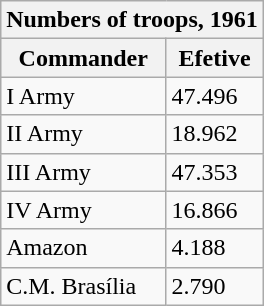<table class="wikitable" style="float:right">
<tr>
<th colspan="2">Numbers of troops, 1961</th>
</tr>
<tr>
<th>Commander</th>
<th>Efetive</th>
</tr>
<tr>
<td>I Army</td>
<td>47.496</td>
</tr>
<tr>
<td>II Army</td>
<td>18.962</td>
</tr>
<tr>
<td>III Army</td>
<td>47.353</td>
</tr>
<tr>
<td>IV Army</td>
<td>16.866</td>
</tr>
<tr>
<td> Amazon</td>
<td>4.188</td>
</tr>
<tr>
<td>C.M. Brasília</td>
<td>2.790</td>
</tr>
</table>
